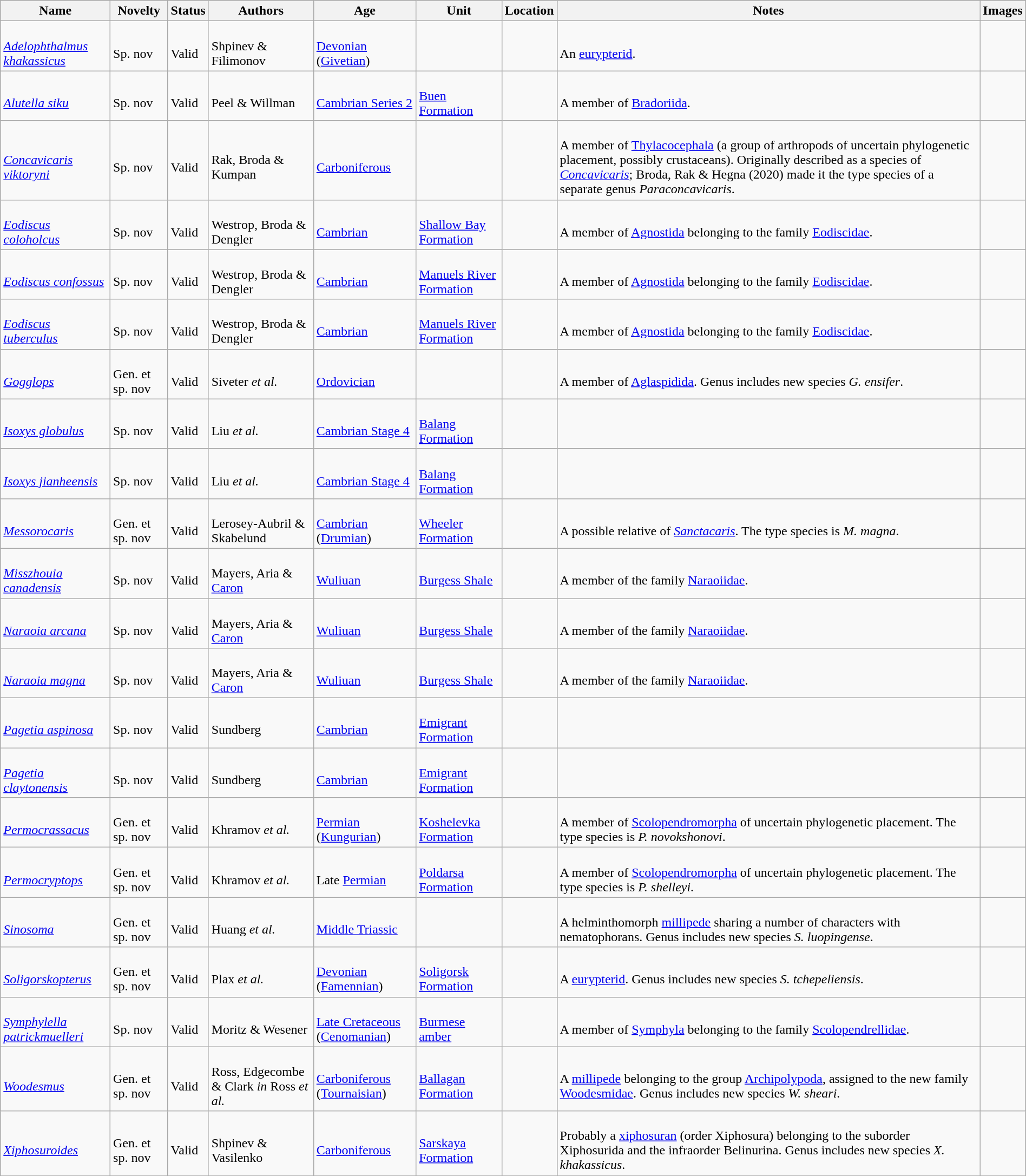<table class="wikitable sortable" align="center" width="100%">
<tr>
<th>Name</th>
<th>Novelty</th>
<th>Status</th>
<th>Authors</th>
<th>Age</th>
<th>Unit</th>
<th>Location</th>
<th>Notes</th>
<th>Images</th>
</tr>
<tr>
<td><br><em><a href='#'>Adelophthalmus khakassicus</a></em></td>
<td><br>Sp. nov</td>
<td><br>Valid</td>
<td><br>Shpinev & Filimonov</td>
<td><br><a href='#'>Devonian</a> (<a href='#'>Givetian</a>)</td>
<td></td>
<td><br></td>
<td><br>An <a href='#'>eurypterid</a>.</td>
<td></td>
</tr>
<tr>
<td><br><em><a href='#'>Alutella siku</a></em></td>
<td><br>Sp. nov</td>
<td><br>Valid</td>
<td><br>Peel & Willman</td>
<td><br><a href='#'>Cambrian Series 2</a></td>
<td><br><a href='#'>Buen Formation</a></td>
<td><br></td>
<td><br>A member of <a href='#'>Bradoriida</a>.</td>
<td></td>
</tr>
<tr>
<td><br><em><a href='#'>Concavicaris viktoryni</a></em></td>
<td><br>Sp. nov</td>
<td><br>Valid</td>
<td><br>Rak, Broda & Kumpan</td>
<td><br><a href='#'>Carboniferous</a></td>
<td></td>
<td><br></td>
<td><br>A member of <a href='#'>Thylacocephala</a> (a group of arthropods of uncertain phylogenetic placement, possibly crustaceans). Originally described as a species of <em><a href='#'>Concavicaris</a></em>; Broda, Rak & Hegna (2020) made it the type species of a separate genus <em>Paraconcavicaris</em>.</td>
<td></td>
</tr>
<tr>
<td><br><em><a href='#'>Eodiscus coloholcus</a></em></td>
<td><br>Sp. nov</td>
<td><br>Valid</td>
<td><br>Westrop, Broda & Dengler</td>
<td><br><a href='#'>Cambrian</a></td>
<td><br><a href='#'>Shallow Bay Formation</a></td>
<td><br></td>
<td><br>A member of <a href='#'>Agnostida</a> belonging to the family <a href='#'>Eodiscidae</a>.</td>
<td></td>
</tr>
<tr>
<td><br><em><a href='#'>Eodiscus confossus</a></em></td>
<td><br>Sp. nov</td>
<td><br>Valid</td>
<td><br>Westrop, Broda & Dengler</td>
<td><br><a href='#'>Cambrian</a></td>
<td><br><a href='#'>Manuels River Formation</a></td>
<td><br></td>
<td><br>A member of <a href='#'>Agnostida</a> belonging to the family <a href='#'>Eodiscidae</a>.</td>
<td></td>
</tr>
<tr>
<td><br><em><a href='#'>Eodiscus tuberculus</a></em></td>
<td><br>Sp. nov</td>
<td><br>Valid</td>
<td><br>Westrop, Broda & Dengler</td>
<td><br><a href='#'>Cambrian</a></td>
<td><br><a href='#'>Manuels River Formation</a></td>
<td><br></td>
<td><br>A member of <a href='#'>Agnostida</a> belonging to the family <a href='#'>Eodiscidae</a>.</td>
<td></td>
</tr>
<tr>
<td><br><em><a href='#'>Gogglops</a></em></td>
<td><br>Gen. et sp. nov</td>
<td><br>Valid</td>
<td><br>Siveter <em>et al.</em></td>
<td><br><a href='#'>Ordovician</a></td>
<td></td>
<td><br></td>
<td><br>A member of <a href='#'>Aglaspidida</a>. Genus includes new species <em>G. ensifer</em>.</td>
<td></td>
</tr>
<tr>
<td><br><em><a href='#'>Isoxys globulus</a></em></td>
<td><br>Sp. nov</td>
<td><br>Valid</td>
<td><br>Liu <em>et al.</em></td>
<td><br><a href='#'>Cambrian Stage 4</a></td>
<td><br><a href='#'>Balang Formation</a></td>
<td><br></td>
<td></td>
<td></td>
</tr>
<tr>
<td><br><em><a href='#'>Isoxys jianheensis</a></em></td>
<td><br>Sp. nov</td>
<td><br>Valid</td>
<td><br>Liu <em>et al.</em></td>
<td><br><a href='#'>Cambrian Stage 4</a></td>
<td><br><a href='#'>Balang Formation</a></td>
<td><br></td>
<td></td>
<td></td>
</tr>
<tr>
<td><br><em><a href='#'>Messorocaris</a></em></td>
<td><br>Gen. et sp. nov</td>
<td><br>Valid</td>
<td><br>Lerosey-Aubril & Skabelund</td>
<td><br><a href='#'>Cambrian</a> (<a href='#'>Drumian</a>)</td>
<td><br><a href='#'>Wheeler Formation</a></td>
<td><br></td>
<td><br>A possible relative of <em><a href='#'>Sanctacaris</a></em>. The type species is <em>M. magna</em>.</td>
<td></td>
</tr>
<tr>
<td><br><em><a href='#'>Misszhouia canadensis</a></em></td>
<td><br>Sp. nov</td>
<td><br>Valid</td>
<td><br>Mayers, Aria & <a href='#'>Caron</a></td>
<td><br><a href='#'>Wuliuan</a></td>
<td><br><a href='#'>Burgess Shale</a></td>
<td><br></td>
<td><br>A member of the family <a href='#'>Naraoiidae</a>.</td>
<td></td>
</tr>
<tr>
<td><br><em><a href='#'>Naraoia arcana</a></em></td>
<td><br>Sp. nov</td>
<td><br>Valid</td>
<td><br>Mayers, Aria & <a href='#'>Caron</a></td>
<td><br><a href='#'>Wuliuan</a></td>
<td><br><a href='#'>Burgess Shale</a></td>
<td><br></td>
<td><br>A member of the family <a href='#'>Naraoiidae</a>.</td>
<td></td>
</tr>
<tr>
<td><br><em><a href='#'>Naraoia magna</a></em></td>
<td><br>Sp. nov</td>
<td><br>Valid</td>
<td><br>Mayers, Aria & <a href='#'>Caron</a></td>
<td><br><a href='#'>Wuliuan</a></td>
<td><br><a href='#'>Burgess Shale</a></td>
<td><br></td>
<td><br>A member of the family <a href='#'>Naraoiidae</a>.</td>
<td></td>
</tr>
<tr>
<td><br><em><a href='#'>Pagetia aspinosa</a></em></td>
<td><br>Sp. nov</td>
<td><br>Valid</td>
<td><br>Sundberg</td>
<td><br><a href='#'>Cambrian</a></td>
<td><br><a href='#'>Emigrant Formation</a></td>
<td><br></td>
<td></td>
<td></td>
</tr>
<tr>
<td><br><em><a href='#'>Pagetia claytonensis</a></em></td>
<td><br>Sp. nov</td>
<td><br>Valid</td>
<td><br>Sundberg</td>
<td><br><a href='#'>Cambrian</a></td>
<td><br><a href='#'>Emigrant Formation</a></td>
<td><br></td>
<td></td>
<td></td>
</tr>
<tr>
<td><br><em><a href='#'>Permocrassacus</a></em></td>
<td><br>Gen. et sp. nov</td>
<td><br>Valid</td>
<td><br>Khramov <em>et al.</em></td>
<td><br><a href='#'>Permian</a> (<a href='#'>Kungurian</a>)</td>
<td><br><a href='#'>Koshelevka Formation</a></td>
<td><br></td>
<td><br>A member of <a href='#'>Scolopendromorpha</a> of uncertain phylogenetic placement. The type species is <em>P. novokshonovi</em>.</td>
<td></td>
</tr>
<tr>
<td><br><em><a href='#'>Permocryptops</a></em></td>
<td><br>Gen. et sp. nov</td>
<td><br>Valid</td>
<td><br>Khramov <em>et al.</em></td>
<td><br>Late <a href='#'>Permian</a></td>
<td><br><a href='#'>Poldarsa Formation</a></td>
<td><br></td>
<td><br>A member of <a href='#'>Scolopendromorpha</a> of uncertain phylogenetic placement. The type species is <em>P. shelleyi</em>.</td>
<td></td>
</tr>
<tr>
<td><br><em><a href='#'>Sinosoma</a></em></td>
<td><br>Gen. et sp. nov</td>
<td><br>Valid</td>
<td><br>Huang <em>et al.</em></td>
<td><br><a href='#'>Middle Triassic</a></td>
<td></td>
<td><br></td>
<td><br>A helminthomorph <a href='#'>millipede</a> sharing a number of characters with nematophorans. Genus includes new species <em>S. luopingense</em>.</td>
<td></td>
</tr>
<tr>
<td><br><em><a href='#'>Soligorskopterus</a></em></td>
<td><br>Gen. et sp. nov</td>
<td><br>Valid</td>
<td><br>Plax <em>et al.</em></td>
<td><br><a href='#'>Devonian</a> (<a href='#'>Famennian</a>)</td>
<td><br><a href='#'>Soligorsk Formation</a></td>
<td><br></td>
<td><br>A <a href='#'>eurypterid</a>. Genus includes new species <em>S. tchepeliensis</em>.</td>
<td></td>
</tr>
<tr>
<td><br><em><a href='#'>Symphylella patrickmuelleri</a></em></td>
<td><br>Sp. nov</td>
<td><br>Valid</td>
<td><br>Moritz & Wesener</td>
<td><br><a href='#'>Late Cretaceous</a> (<a href='#'>Cenomanian</a>)</td>
<td><br><a href='#'>Burmese amber</a></td>
<td><br></td>
<td><br>A member of <a href='#'>Symphyla</a> belonging to the family <a href='#'>Scolopendrellidae</a>.</td>
<td></td>
</tr>
<tr>
<td><br><em><a href='#'>Woodesmus</a></em></td>
<td><br>Gen. et sp. nov</td>
<td><br>Valid</td>
<td><br>Ross, Edgecombe & Clark <em>in</em> Ross <em>et al.</em></td>
<td><br><a href='#'>Carboniferous</a> (<a href='#'>Tournaisian</a>)</td>
<td><br><a href='#'>Ballagan Formation</a></td>
<td><br></td>
<td><br>A <a href='#'>millipede</a> belonging to the group <a href='#'>Archipolypoda</a>, assigned to the new family <a href='#'>Woodesmidae</a>. Genus includes new species <em>W. sheari</em>.</td>
<td></td>
</tr>
<tr>
<td><br><em><a href='#'>Xiphosuroides</a></em></td>
<td><br>Gen. et sp. nov</td>
<td><br>Valid</td>
<td><br>Shpinev & Vasilenko</td>
<td><br><a href='#'>Carboniferous</a></td>
<td><br><a href='#'>Sarskaya Formation</a></td>
<td><br></td>
<td><br>Probably a <a href='#'>xiphosuran</a> (order Xiphosura) belonging to the suborder Xiphosurida and the infraorder Belinurina. Genus includes new species <em>X. khakassicus</em>.</td>
<td></td>
</tr>
<tr>
</tr>
</table>
